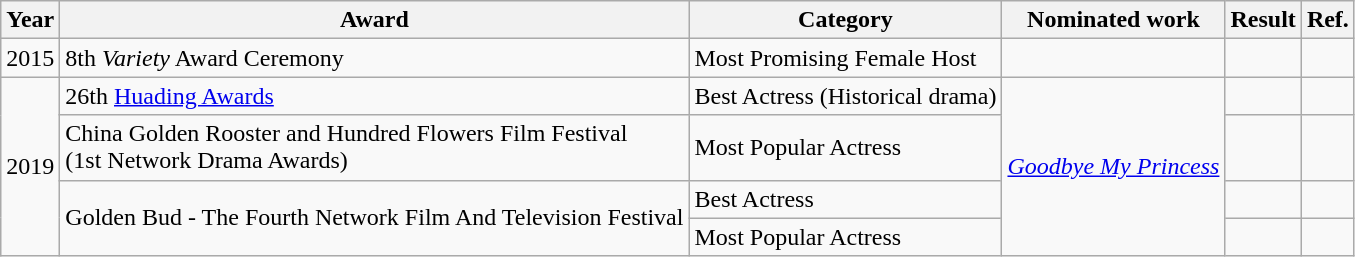<table class="wikitable">
<tr>
<th>Year</th>
<th>Award</th>
<th>Category</th>
<th>Nominated work</th>
<th>Result</th>
<th>Ref.</th>
</tr>
<tr>
<td>2015</td>
<td>8th <em>Variety</em> Award Ceremony</td>
<td>Most Promising Female Host</td>
<td></td>
<td></td>
<td></td>
</tr>
<tr>
<td rowspan=4>2019</td>
<td>26th <a href='#'>Huading Awards</a></td>
<td>Best Actress (Historical drama)</td>
<td rowspan=4><em><a href='#'>Goodbye My Princess</a></em></td>
<td></td>
<td></td>
</tr>
<tr>
<td>China Golden Rooster and Hundred Flowers Film Festival <br> (1st Network Drama Awards)</td>
<td>Most Popular Actress</td>
<td></td>
<td></td>
</tr>
<tr>
<td rowspan=2>Golden Bud - The Fourth Network Film And Television Festival</td>
<td>Best Actress</td>
<td></td>
<td></td>
</tr>
<tr>
<td>Most Popular Actress</td>
<td></td>
<td></td>
</tr>
</table>
